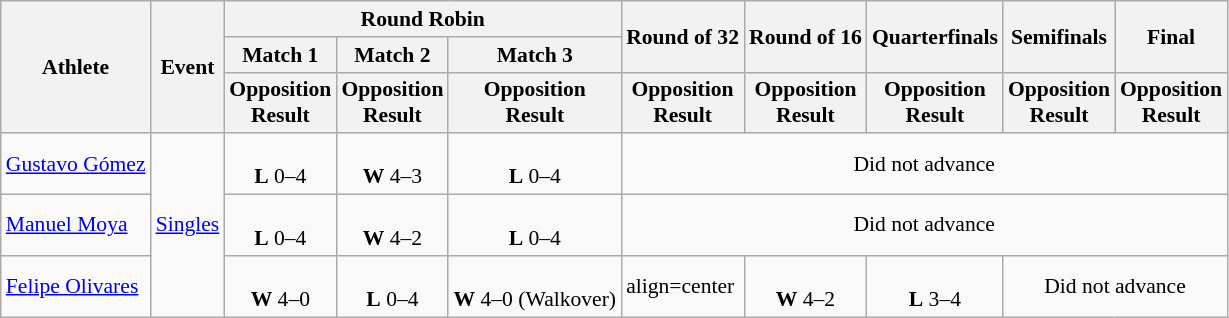<table class="wikitable" border="1" style="font-size:90%">
<tr>
<th rowspan=3>Athlete</th>
<th rowspan=3>Event</th>
<th colspan=3>Round Robin</th>
<th rowspan=2>Round of 32</th>
<th rowspan=2>Round of 16</th>
<th rowspan=2>Quarterfinals</th>
<th rowspan=2>Semifinals</th>
<th rowspan=2>Final</th>
</tr>
<tr>
<th>Match 1</th>
<th>Match 2</th>
<th>Match 3</th>
</tr>
<tr>
<th>Opposition<br>Result</th>
<th>Opposition<br>Result</th>
<th>Opposition<br>Result</th>
<th>Opposition<br>Result</th>
<th>Opposition<br>Result</th>
<th>Opposition<br>Result</th>
<th>Opposition<br>Result</th>
<th>Opposition<br>Result</th>
</tr>
<tr>
<td><a href='#'>Gustavo Gómez</a></td>
<td rowspan=3><a href='#'>Singles</a></td>
<td align=center><br><strong>L</strong> 0–4</td>
<td align=center><br><strong>W</strong> 4–3</td>
<td align=center><br><strong>L</strong> 0–4</td>
<td align=center colspan=5>Did not advance</td>
</tr>
<tr>
<td><a href='#'>Manuel Moya</a></td>
<td align=center><br><strong>L</strong> 0–4</td>
<td align=center><br><strong>W</strong> 4–2</td>
<td align=center><br><strong>L</strong> 0–4</td>
<td align=center colspan=5>Did not advance</td>
</tr>
<tr>
<td><a href='#'>Felipe Olivares</a></td>
<td align=center><br><strong>W</strong> 4–0</td>
<td align=center><br><strong>L</strong> 0–4</td>
<td align=center><br><strong>W</strong> 4–0 (Walkover)</td>
<td>align=center </td>
<td align=center><br><strong>W</strong> 4–2</td>
<td align=center><br><strong>L</strong> 3–4</td>
<td align=center colspan=2>Did not advance</td>
</tr>
</table>
